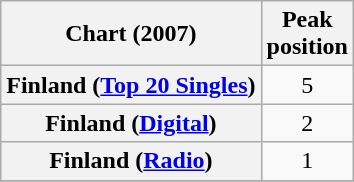<table class="wikitable sortable plainrowheaders">
<tr>
<th>Chart (2007)</th>
<th>Peak<br>position</th>
</tr>
<tr>
<th scope="row">Finland (<a href='#'>Top 20 Singles</a>)</th>
<td style="text-align:center;">5</td>
</tr>
<tr>
<th scope="row">Finland (<a href='#'>Digital</a>)</th>
<td style="text-align:center;">2</td>
</tr>
<tr>
<th scope="row">Finland (<a href='#'>Radio</a>)</th>
<td style="text-align:center;">1</td>
</tr>
<tr>
</tr>
</table>
